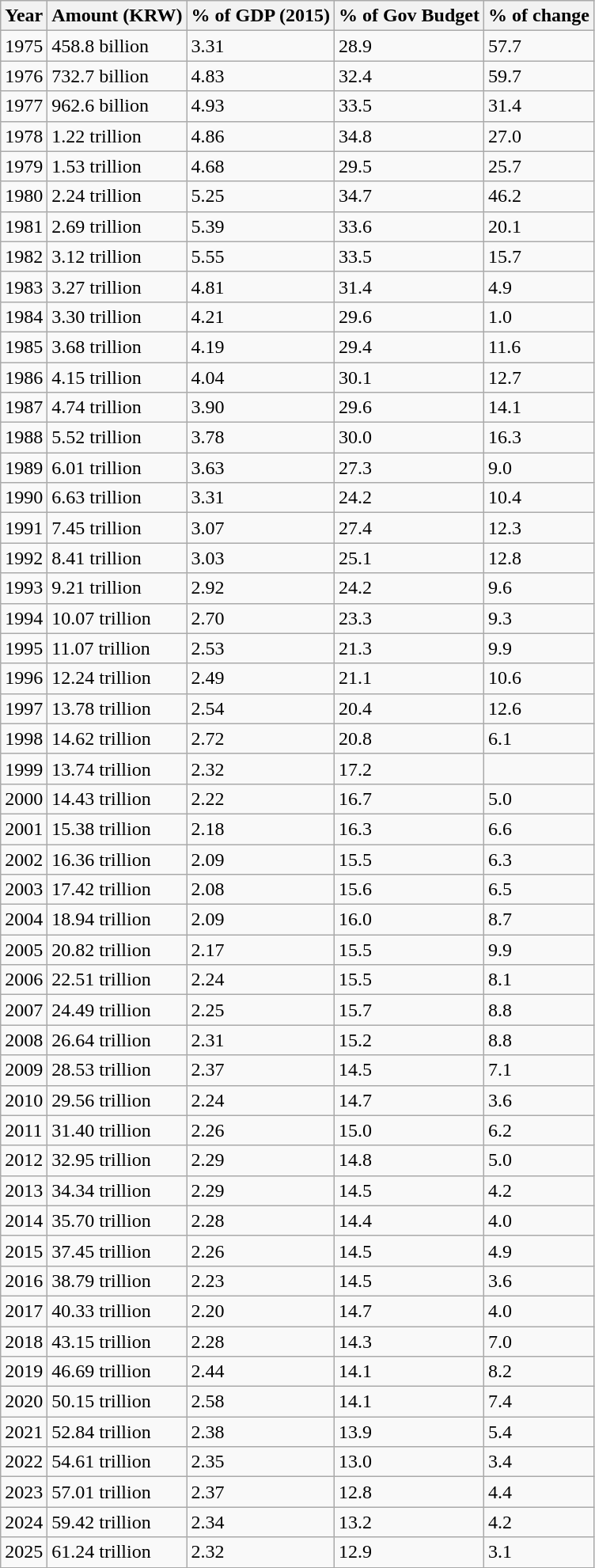<table class="wikitable sortable">
<tr>
<th style="text-align:center;">Year</th>
<th style="text-align:center;">Amount (KRW)</th>
<th style="text-align:center;">% of GDP (2015)</th>
<th style="text-align:center;">% of Gov Budget</th>
<th style="text-align:center;">% of change</th>
</tr>
<tr>
<td>1975</td>
<td>458.8 billion</td>
<td>3.31</td>
<td>28.9</td>
<td>57.7</td>
</tr>
<tr>
<td>1976</td>
<td>732.7 billion</td>
<td>4.83</td>
<td>32.4</td>
<td>59.7</td>
</tr>
<tr>
<td>1977</td>
<td>962.6 billion</td>
<td>4.93</td>
<td>33.5</td>
<td>31.4</td>
</tr>
<tr>
<td>1978</td>
<td>1.22 trillion</td>
<td>4.86</td>
<td>34.8</td>
<td>27.0</td>
</tr>
<tr>
<td>1979</td>
<td>1.53 trillion</td>
<td>4.68</td>
<td>29.5</td>
<td>25.7</td>
</tr>
<tr>
<td>1980</td>
<td>2.24 trillion</td>
<td>5.25</td>
<td>34.7</td>
<td>46.2</td>
</tr>
<tr>
<td>1981</td>
<td>2.69 trillion</td>
<td>5.39</td>
<td>33.6</td>
<td>20.1</td>
</tr>
<tr>
<td>1982</td>
<td>3.12 trillion</td>
<td>5.55</td>
<td>33.5</td>
<td>15.7</td>
</tr>
<tr>
<td>1983</td>
<td>3.27 trillion</td>
<td>4.81</td>
<td>31.4</td>
<td>4.9</td>
</tr>
<tr>
<td>1984</td>
<td>3.30 trillion</td>
<td>4.21</td>
<td>29.6</td>
<td>1.0</td>
</tr>
<tr>
<td>1985</td>
<td>3.68 trillion</td>
<td>4.19</td>
<td>29.4</td>
<td>11.6</td>
</tr>
<tr>
<td>1986</td>
<td>4.15 trillion</td>
<td>4.04</td>
<td>30.1</td>
<td>12.7</td>
</tr>
<tr>
<td>1987</td>
<td>4.74 trillion</td>
<td>3.90</td>
<td>29.6</td>
<td>14.1</td>
</tr>
<tr>
<td>1988</td>
<td>5.52 trillion</td>
<td>3.78</td>
<td>30.0</td>
<td>16.3</td>
</tr>
<tr>
<td>1989</td>
<td>6.01 trillion</td>
<td>3.63</td>
<td>27.3</td>
<td>9.0</td>
</tr>
<tr>
<td>1990</td>
<td>6.63 trillion</td>
<td>3.31</td>
<td>24.2</td>
<td>10.4</td>
</tr>
<tr>
<td>1991</td>
<td>7.45 trillion</td>
<td>3.07</td>
<td>27.4</td>
<td>12.3</td>
</tr>
<tr>
<td>1992</td>
<td>8.41 trillion</td>
<td>3.03</td>
<td>25.1</td>
<td>12.8</td>
</tr>
<tr>
<td>1993</td>
<td>9.21 trillion</td>
<td>2.92</td>
<td>24.2</td>
<td>9.6</td>
</tr>
<tr>
<td>1994</td>
<td>10.07 trillion</td>
<td>2.70</td>
<td>23.3</td>
<td>9.3</td>
</tr>
<tr>
<td>1995</td>
<td>11.07 trillion</td>
<td>2.53</td>
<td>21.3</td>
<td>9.9</td>
</tr>
<tr>
<td>1996</td>
<td>12.24 trillion</td>
<td>2.49</td>
<td>21.1</td>
<td>10.6</td>
</tr>
<tr>
<td>1997</td>
<td>13.78 trillion</td>
<td>2.54</td>
<td>20.4</td>
<td>12.6</td>
</tr>
<tr>
<td>1998</td>
<td>14.62 trillion</td>
<td>2.72</td>
<td>20.8</td>
<td>6.1</td>
</tr>
<tr>
<td>1999</td>
<td>13.74 trillion</td>
<td>2.32</td>
<td>17.2</td>
<td></td>
</tr>
<tr>
<td>2000</td>
<td>14.43 trillion</td>
<td>2.22</td>
<td>16.7</td>
<td>5.0</td>
</tr>
<tr>
<td>2001</td>
<td>15.38 trillion</td>
<td>2.18</td>
<td>16.3</td>
<td>6.6</td>
</tr>
<tr>
<td>2002</td>
<td>16.36 trillion</td>
<td>2.09</td>
<td>15.5</td>
<td>6.3</td>
</tr>
<tr>
<td>2003</td>
<td>17.42 trillion</td>
<td>2.08</td>
<td>15.6</td>
<td>6.5</td>
</tr>
<tr>
<td>2004</td>
<td>18.94 trillion</td>
<td>2.09</td>
<td>16.0</td>
<td>8.7</td>
</tr>
<tr>
<td>2005</td>
<td>20.82 trillion</td>
<td>2.17</td>
<td>15.5</td>
<td>9.9</td>
</tr>
<tr>
<td>2006</td>
<td>22.51 trillion</td>
<td>2.24</td>
<td>15.5</td>
<td>8.1</td>
</tr>
<tr>
<td>2007</td>
<td>24.49 trillion</td>
<td>2.25</td>
<td>15.7</td>
<td>8.8</td>
</tr>
<tr>
<td>2008</td>
<td>26.64 trillion</td>
<td>2.31</td>
<td>15.2</td>
<td>8.8</td>
</tr>
<tr>
<td>2009</td>
<td>28.53 trillion</td>
<td>2.37</td>
<td>14.5</td>
<td>7.1</td>
</tr>
<tr>
<td>2010</td>
<td>29.56 trillion</td>
<td>2.24</td>
<td>14.7</td>
<td>3.6</td>
</tr>
<tr>
<td>2011</td>
<td>31.40 trillion</td>
<td>2.26</td>
<td>15.0</td>
<td>6.2</td>
</tr>
<tr>
<td>2012</td>
<td>32.95 trillion</td>
<td>2.29</td>
<td>14.8</td>
<td>5.0</td>
</tr>
<tr>
<td>2013</td>
<td>34.34 trillion</td>
<td>2.29</td>
<td>14.5</td>
<td>4.2</td>
</tr>
<tr>
<td>2014</td>
<td>35.70 trillion</td>
<td>2.28</td>
<td>14.4</td>
<td>4.0</td>
</tr>
<tr>
<td>2015</td>
<td>37.45 trillion</td>
<td>2.26</td>
<td>14.5</td>
<td>4.9</td>
</tr>
<tr>
<td>2016</td>
<td>38.79 trillion</td>
<td>2.23</td>
<td>14.5</td>
<td>3.6</td>
</tr>
<tr>
<td>2017</td>
<td>40.33 trillion</td>
<td>2.20</td>
<td>14.7</td>
<td>4.0</td>
</tr>
<tr>
<td>2018</td>
<td>43.15 trillion</td>
<td>2.28</td>
<td>14.3</td>
<td>7.0</td>
</tr>
<tr>
<td>2019</td>
<td>46.69 trillion</td>
<td>2.44</td>
<td>14.1</td>
<td>8.2</td>
</tr>
<tr>
<td>2020</td>
<td>50.15 trillion</td>
<td>2.58</td>
<td>14.1</td>
<td>7.4</td>
</tr>
<tr>
<td>2021</td>
<td>52.84 trillion</td>
<td>2.38</td>
<td>13.9</td>
<td>5.4</td>
</tr>
<tr>
<td>2022</td>
<td>54.61 trillion</td>
<td>2.35</td>
<td>13.0</td>
<td>3.4</td>
</tr>
<tr>
<td>2023</td>
<td>57.01 trillion</td>
<td>2.37</td>
<td>12.8</td>
<td>4.4</td>
</tr>
<tr>
<td>2024</td>
<td>59.42 trillion</td>
<td>2.34</td>
<td>13.2</td>
<td>4.2</td>
</tr>
<tr>
<td>2025</td>
<td>61.24 trillion</td>
<td>2.32</td>
<td>12.9</td>
<td>3.1</td>
</tr>
</table>
